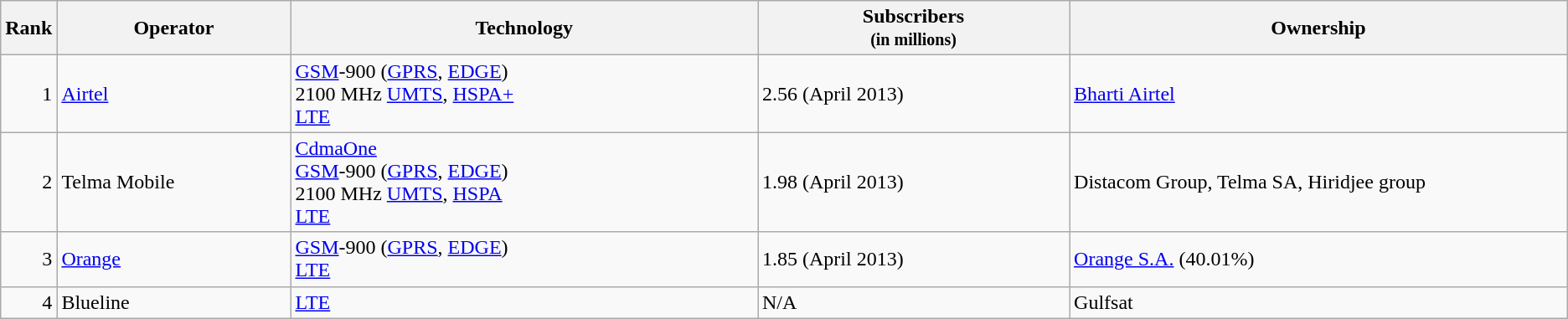<table class="wikitable">
<tr>
<th style="width:3%;">Rank</th>
<th style="width:15%;">Operator</th>
<th style="width:30%;">Technology</th>
<th style="width:20%;">Subscribers<br><small>(in millions)</small></th>
<th style="width:32%;">Ownership</th>
</tr>
<tr>
<td align=right>1</td>
<td><a href='#'>Airtel</a></td>
<td><a href='#'>GSM</a>-900 (<a href='#'>GPRS</a>, <a href='#'>EDGE</a>)<br>2100 MHz <a href='#'>UMTS</a>, <a href='#'>HSPA+</a><br><a href='#'>LTE</a></td>
<td>2.56 (April 2013)</td>
<td><a href='#'>Bharti Airtel</a></td>
</tr>
<tr>
<td align=right>2</td>
<td>Telma Mobile</td>
<td><a href='#'>CdmaOne</a><br><a href='#'>GSM</a>-900 (<a href='#'>GPRS</a>, <a href='#'>EDGE</a>)<br>2100 MHz <a href='#'>UMTS</a>, <a href='#'>HSPA</a><br><a href='#'>LTE</a></td>
<td>1.98 (April 2013)</td>
<td>Distacom Group, Telma SA, Hiridjee group</td>
</tr>
<tr>
<td align=right>3</td>
<td><a href='#'>Orange</a></td>
<td><a href='#'>GSM</a>-900 (<a href='#'>GPRS</a>, <a href='#'>EDGE</a>)<br><a href='#'>LTE</a></td>
<td>1.85 (April 2013)</td>
<td><a href='#'>Orange S.A.</a> (40.01%)</td>
</tr>
<tr>
<td align=right>4</td>
<td>Blueline</td>
<td><a href='#'>LTE</a></td>
<td>N/A</td>
<td>Gulfsat</td>
</tr>
</table>
